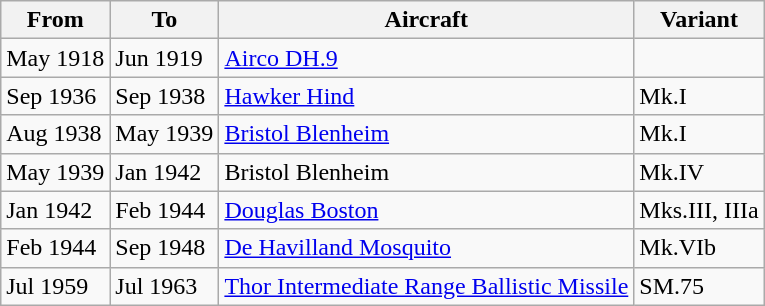<table class="wikitable">
<tr>
<th>From</th>
<th>To</th>
<th>Aircraft</th>
<th>Variant</th>
</tr>
<tr>
<td>May 1918</td>
<td>Jun 1919</td>
<td><a href='#'>Airco DH.9</a></td>
<td></td>
</tr>
<tr>
<td>Sep 1936</td>
<td>Sep 1938</td>
<td><a href='#'>Hawker Hind</a></td>
<td>Mk.I</td>
</tr>
<tr>
<td>Aug 1938</td>
<td>May 1939</td>
<td><a href='#'>Bristol Blenheim</a></td>
<td>Mk.I</td>
</tr>
<tr>
<td>May 1939</td>
<td>Jan 1942</td>
<td>Bristol Blenheim</td>
<td>Mk.IV</td>
</tr>
<tr>
<td>Jan 1942</td>
<td>Feb 1944</td>
<td><a href='#'>Douglas Boston</a></td>
<td>Mks.III, IIIa</td>
</tr>
<tr>
<td>Feb 1944</td>
<td>Sep 1948</td>
<td><a href='#'>De Havilland Mosquito</a></td>
<td>Mk.VIb</td>
</tr>
<tr>
<td>Jul 1959</td>
<td>Jul 1963</td>
<td><a href='#'>Thor Intermediate Range Ballistic Missile</a></td>
<td>SM.75</td>
</tr>
</table>
